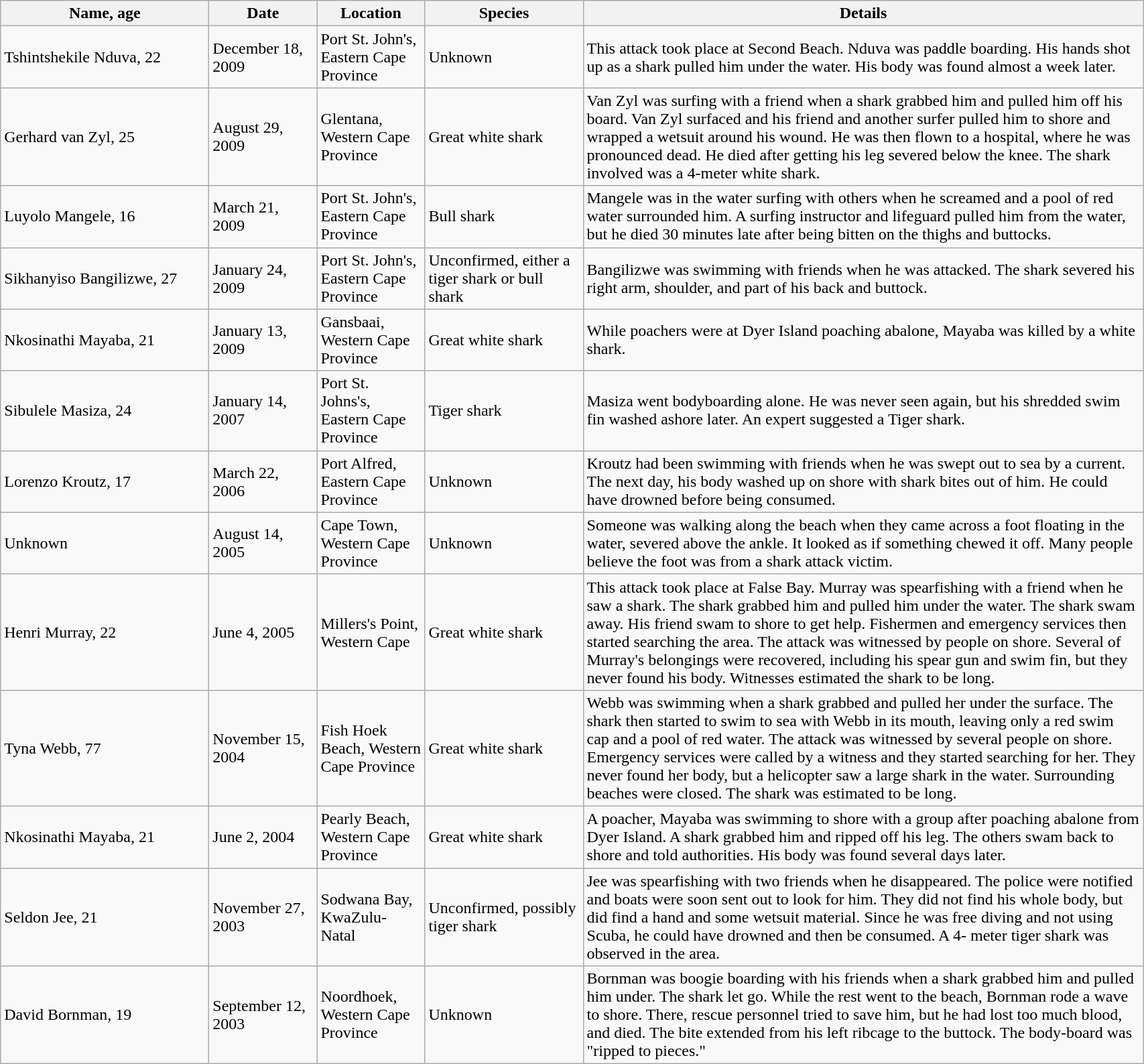<table class="wikitable">
<tr>
<th width="200">Name, age</th>
<th width="100">Date</th>
<th width="100">Location</th>
<th width="150">Species</th>
<th width="550">Details</th>
</tr>
<tr>
<td>Tshintshekile Nduva, 22</td>
<td>December 18, 2009</td>
<td>Port St. John's, Eastern Cape Province</td>
<td>Unknown</td>
<td>This attack took place at Second Beach. Nduva was paddle boarding. His hands shot up as a shark pulled him under the water. His body was found almost a week later.</td>
</tr>
<tr>
<td>Gerhard van Zyl, 25</td>
<td>August 29, 2009</td>
<td>Glentana, Western Cape Province</td>
<td>Great white shark</td>
<td>Van Zyl was surfing with a friend when a shark grabbed him and pulled him off his board. Van Zyl surfaced and his friend and another surfer pulled him to shore and wrapped a wetsuit around his wound. He was then flown to a hospital, where he was pronounced dead. He died after getting his leg severed below the knee. The shark involved was a 4-meter white shark.</td>
</tr>
<tr>
<td>Luyolo Mangele, 16</td>
<td>March 21, 2009</td>
<td>Port St. John's, Eastern Cape Province</td>
<td>Bull shark</td>
<td>Mangele was in the water surfing with others when he screamed and a pool of red water surrounded him. A surfing instructor and lifeguard pulled him from the water, but he died 30 minutes late after being bitten on the thighs and buttocks.</td>
</tr>
<tr>
<td>Sikhanyiso Bangilizwe, 27</td>
<td>January 24, 2009</td>
<td>Port St. John's, Eastern Cape Province</td>
<td>Unconfirmed, either a tiger shark or bull shark</td>
<td>Bangilizwe was swimming with friends when he was attacked. The shark severed his right arm, shoulder, and part of his back and buttock.</td>
</tr>
<tr>
<td>Nkosinathi Mayaba, 21</td>
<td>January 13, 2009</td>
<td>Gansbaai, Western Cape Province</td>
<td>Great white shark</td>
<td>While poachers were at Dyer Island poaching abalone, Mayaba was killed by a white shark.</td>
</tr>
<tr>
<td>Sibulele Masiza, 24</td>
<td>January 14, 2007</td>
<td>Port St. Johns's, Eastern Cape Province</td>
<td>Tiger shark</td>
<td>Masiza went bodyboarding alone. He was never seen again, but his shredded swim fin washed ashore later. An expert suggested a Tiger shark.</td>
</tr>
<tr>
<td>Lorenzo Kroutz, 17</td>
<td>March 22, 2006</td>
<td>Port Alfred, Eastern Cape Province</td>
<td>Unknown</td>
<td>Kroutz had been swimming with friends when he was swept out to sea by a current. The next day, his body washed up on shore with shark bites out of him. He could have drowned before being consumed.</td>
</tr>
<tr>
<td>Unknown</td>
<td>August 14, 2005</td>
<td>Cape Town, Western Cape Province</td>
<td>Unknown</td>
<td>Someone was walking along the beach when they came across a foot floating in the water, severed above the ankle. It looked as if something chewed it off. Many people believe the foot was from a shark attack victim.</td>
</tr>
<tr>
<td>Henri Murray, 22</td>
<td>June 4, 2005</td>
<td>Millers's Point, Western Cape</td>
<td>Great white shark</td>
<td>This attack took place at False Bay. Murray was spearfishing with a friend when he saw a shark. The shark grabbed him and pulled him under the water. The shark swam away. His friend swam to shore to get help. Fishermen and emergency services then started searching the area. The attack was witnessed by people on shore. Several of Murray's belongings were recovered, including his spear gun and swim fin, but they never found his body. Witnesses estimated the shark to be  long.</td>
</tr>
<tr>
<td>Tyna Webb, 77</td>
<td>November 15, 2004</td>
<td>Fish Hoek Beach, Western Cape Province</td>
<td>Great white shark</td>
<td>Webb was swimming when a shark grabbed and pulled her under the surface. The shark then started to swim to sea with Webb in its mouth, leaving only a red swim cap and a pool of red water. The attack was witnessed by several people on shore. Emergency services were called by a witness and they started searching for her. They never found her body, but a helicopter saw a large shark in the water. Surrounding beaches were closed. The shark was estimated to be  long.</td>
</tr>
<tr>
<td>Nkosinathi Mayaba, 21</td>
<td>June 2, 2004</td>
<td>Pearly Beach, Western Cape Province</td>
<td>Great white shark</td>
<td>A poacher, Mayaba was swimming to shore with a group after poaching abalone from Dyer Island. A shark grabbed him and ripped off his leg. The others swam back to shore and told authorities. His body was found several days later.</td>
</tr>
<tr>
<td>Seldon Jee, 21</td>
<td>November 27, 2003</td>
<td>Sodwana Bay, KwaZulu-Natal</td>
<td>Unconfirmed, possibly tiger shark</td>
<td>Jee was spearfishing with two friends when he disappeared. The police were notified and boats were soon sent out to look for him. They did not find his whole body, but did find a hand and some wetsuit material. Since he was free diving and not using Scuba, he could have drowned and then be consumed. A 4- meter tiger shark was observed in the area.</td>
</tr>
<tr>
<td>David Bornman, 19</td>
<td>September 12, 2003</td>
<td>Noordhoek, Western Cape Province</td>
<td>Unknown</td>
<td>Bornman was boogie boarding with his friends when a shark grabbed him and pulled him under. The shark let go. While the rest went to the beach, Bornman rode a wave to shore. There, rescue personnel tried to save him, but he had lost too much blood, and died. The bite extended from his left ribcage to the buttock. The body-board was "ripped to pieces."</td>
</tr>
</table>
